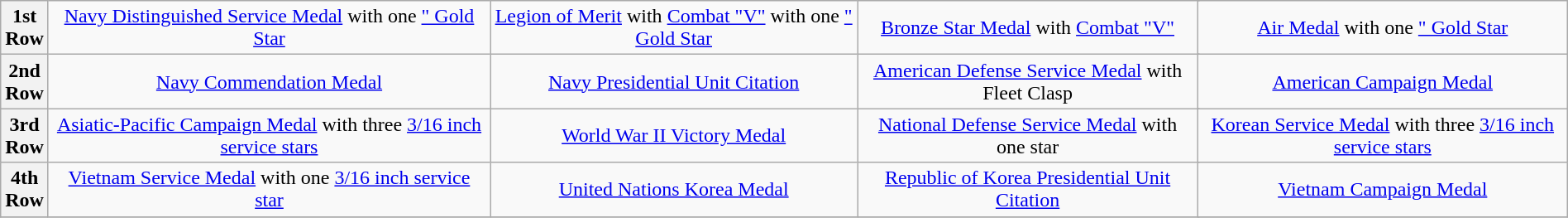<table class="wikitable" style="margin:1em auto; text-align:center;">
<tr>
<th>1st<br> Row</th>
<td colspan="4"><a href='#'>Navy Distinguished Service Medal</a> with one <a href='#'>" Gold Star</a></td>
<td colspan="4"><a href='#'>Legion of Merit</a> with <a href='#'>Combat "V"</a> with one <a href='#'>" Gold Star</a></td>
<td colspan="4"><a href='#'>Bronze Star Medal</a> with <a href='#'>Combat "V"</a></td>
<td colspan="4"><a href='#'>Air Medal</a> with one <a href='#'>" Gold Star</a></td>
</tr>
<tr>
<th>2nd<br> Row</th>
<td colspan="4"><a href='#'>Navy Commendation Medal</a></td>
<td colspan="4"><a href='#'>Navy Presidential Unit Citation</a></td>
<td colspan="4"><a href='#'>American Defense Service Medal</a> with Fleet Clasp</td>
<td colspan="4"><a href='#'>American Campaign Medal</a></td>
</tr>
<tr>
<th>3rd<br> Row</th>
<td colspan="4"><a href='#'>Asiatic-Pacific Campaign Medal</a> with three <a href='#'>3/16 inch service stars</a></td>
<td colspan="4"><a href='#'>World War II Victory Medal</a></td>
<td colspan="4"><a href='#'>National Defense Service Medal</a> with one star</td>
<td colspan="4"><a href='#'>Korean Service Medal</a> with three <a href='#'>3/16 inch service stars</a></td>
</tr>
<tr>
<th>4th<br> Row</th>
<td colspan="4"><a href='#'>Vietnam Service Medal</a> with one <a href='#'>3/16 inch service star</a></td>
<td colspan="4"><a href='#'>United Nations Korea Medal</a></td>
<td colspan="4"><a href='#'>Republic of Korea Presidential Unit Citation</a></td>
<td colspan="4"><a href='#'>Vietnam Campaign Medal</a></td>
</tr>
<tr>
</tr>
</table>
